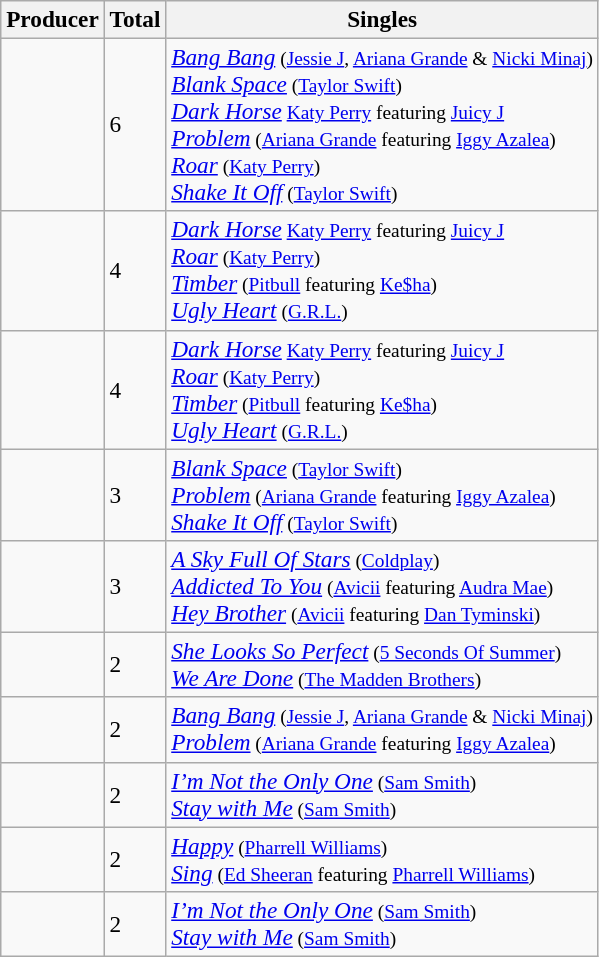<table class="wikitable sortable" style="font-size:97%;">
<tr>
<th>Producer</th>
<th>Total</th>
<th>Singles</th>
</tr>
<tr>
<td></td>
<td>6</td>
<td><em><a href='#'>Bang Bang</a></em><small> (<a href='#'>Jessie J</a>, <a href='#'>Ariana Grande</a> & <a href='#'>Nicki Minaj</a>)</small><br><em><a href='#'>Blank Space</a></em><small> (<a href='#'>Taylor Swift</a>)</small><br><em><a href='#'>Dark Horse</a></em><small> <a href='#'>Katy Perry</a> featuring <a href='#'>Juicy J</a></small><br><em><a href='#'>Problem</a></em><small> (<a href='#'>Ariana Grande</a> featuring <a href='#'>Iggy Azalea</a>)</small><br><em><a href='#'>Roar</a></em><small> (<a href='#'>Katy Perry</a>)</small><br><em><a href='#'>Shake It Off</a></em><small> (<a href='#'>Taylor Swift</a>)</small></td>
</tr>
<tr>
<td></td>
<td>4</td>
<td><em><a href='#'>Dark Horse</a></em><small> <a href='#'>Katy Perry</a> featuring <a href='#'>Juicy J</a></small><br><em><a href='#'>Roar</a></em><small> (<a href='#'>Katy Perry</a>)</small><br><em><a href='#'>Timber</a></em><small> (<a href='#'>Pitbull</a> featuring <a href='#'>Ke$ha</a>)</small><br><em><a href='#'>Ugly Heart</a></em><small> (<a href='#'>G.R.L.</a>)</small></td>
</tr>
<tr>
<td></td>
<td>4</td>
<td><em><a href='#'>Dark Horse</a></em><small> <a href='#'>Katy Perry</a> featuring <a href='#'>Juicy J</a></small><br><em><a href='#'>Roar</a></em><small> (<a href='#'>Katy Perry</a>)</small><br><em><a href='#'>Timber</a></em><small> (<a href='#'>Pitbull</a> featuring <a href='#'>Ke$ha</a>)</small><br><em><a href='#'>Ugly Heart</a></em><small> (<a href='#'>G.R.L.</a>)</small></td>
</tr>
<tr>
<td></td>
<td>3</td>
<td><em><a href='#'>Blank Space</a></em><small> (<a href='#'>Taylor Swift</a>)</small><br><em><a href='#'>Problem</a></em><small> (<a href='#'>Ariana Grande</a> featuring <a href='#'>Iggy Azalea</a>)</small><br><em><a href='#'>Shake It Off</a></em><small> (<a href='#'>Taylor Swift</a>)</small></td>
</tr>
<tr>
<td></td>
<td>3</td>
<td><em><a href='#'>A Sky Full Of Stars</a></em><small> (<a href='#'>Coldplay</a>)</small><br><em><a href='#'>Addicted To You</a></em><small> (<a href='#'>Avicii</a> featuring <a href='#'>Audra Mae</a>)</small><br><em><a href='#'>Hey Brother</a></em><small> (<a href='#'>Avicii</a> featuring <a href='#'>Dan Tyminski</a>)</small></td>
</tr>
<tr>
<td></td>
<td>2</td>
<td><em><a href='#'>She Looks So Perfect</a></em><small> (<a href='#'>5 Seconds Of Summer</a>)</small><br><em><a href='#'>We Are Done</a></em><small> (<a href='#'>The Madden Brothers</a>)</small></td>
</tr>
<tr>
<td></td>
<td>2</td>
<td><em><a href='#'>Bang Bang</a></em><small> (<a href='#'>Jessie J</a>, <a href='#'>Ariana Grande</a> & <a href='#'>Nicki Minaj</a>)</small><br><em><a href='#'>Problem</a></em><small> (<a href='#'>Ariana Grande</a> featuring <a href='#'>Iggy Azalea</a>)</small><br></td>
</tr>
<tr>
<td></td>
<td>2</td>
<td><em><a href='#'>I’m Not the Only One</a></em><small> (<a href='#'>Sam Smith</a>)</small><br><em><a href='#'>Stay with Me</a></em><small> (<a href='#'>Sam Smith</a>)</small><br></td>
</tr>
<tr>
<td></td>
<td>2</td>
<td><em><a href='#'>Happy</a></em><small> (<a href='#'>Pharrell Williams</a>)</small><br><em><a href='#'>Sing</a></em><small> (<a href='#'>Ed Sheeran</a> featuring <a href='#'>Pharrell Williams</a>)</small><br></td>
</tr>
<tr>
<td></td>
<td>2</td>
<td><em><a href='#'>I’m Not the Only One</a></em><small> (<a href='#'>Sam Smith</a>)</small><br><em><a href='#'>Stay with Me</a></em><small> (<a href='#'>Sam Smith</a>)</small><br></td>
</tr>
</table>
